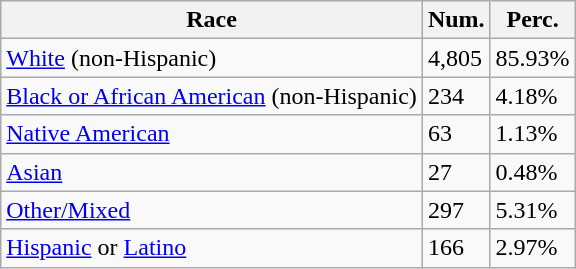<table class="wikitable">
<tr>
<th>Race</th>
<th>Num.</th>
<th>Perc.</th>
</tr>
<tr>
<td><a href='#'>White</a> (non-Hispanic)</td>
<td>4,805</td>
<td>85.93%</td>
</tr>
<tr>
<td><a href='#'>Black or African American</a> (non-Hispanic)</td>
<td>234</td>
<td>4.18%</td>
</tr>
<tr>
<td><a href='#'>Native American</a></td>
<td>63</td>
<td>1.13%</td>
</tr>
<tr>
<td><a href='#'>Asian</a></td>
<td>27</td>
<td>0.48%</td>
</tr>
<tr>
<td><a href='#'>Other/Mixed</a></td>
<td>297</td>
<td>5.31%</td>
</tr>
<tr>
<td><a href='#'>Hispanic</a> or <a href='#'>Latino</a></td>
<td>166</td>
<td>2.97%</td>
</tr>
</table>
